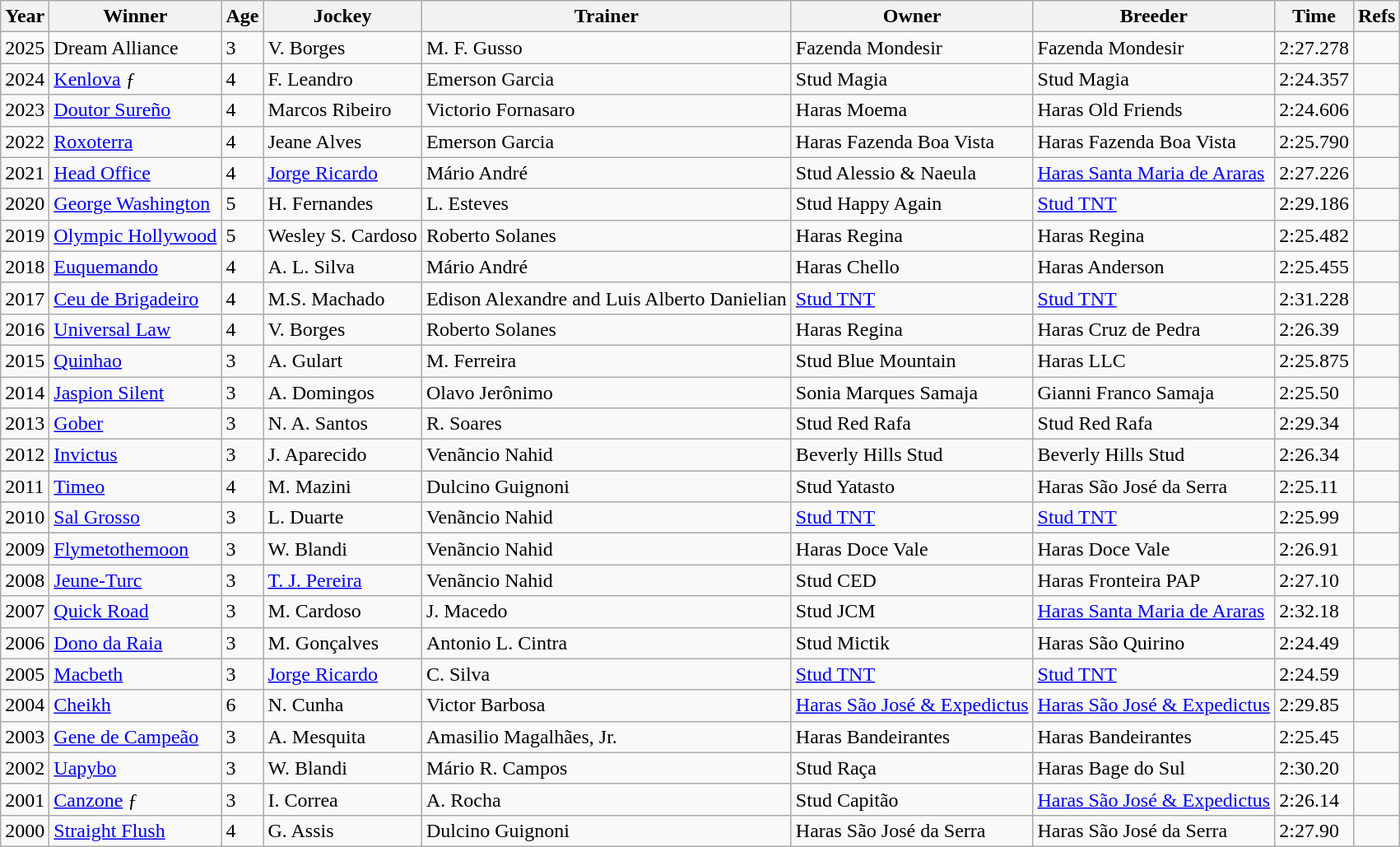<table class="wikitable sortable">
<tr>
<th>Year</th>
<th>Winner</th>
<th>Age</th>
<th>Jockey</th>
<th>Trainer</th>
<th>Owner</th>
<th>Breeder</th>
<th>Time</th>
<th>Refs</th>
</tr>
<tr>
<td>2025</td>
<td>Dream Alliance</td>
<td>3</td>
<td>V. Borges</td>
<td>M. F. Gusso</td>
<td>Fazenda Mondesir</td>
<td>Fazenda Mondesir</td>
<td>2:27.278</td>
<td></td>
</tr>
<tr>
<td>2024</td>
<td><a href='#'>Kenlova</a> ƒ</td>
<td>4</td>
<td>F. Leandro</td>
<td>Emerson Garcia</td>
<td>Stud Magia</td>
<td>Stud Magia</td>
<td>2:24.357</td>
<td></td>
</tr>
<tr>
<td>2023</td>
<td><a href='#'>Doutor Sureño</a></td>
<td>4</td>
<td>Marcos Ribeiro</td>
<td>Victorio Fornasaro</td>
<td>Haras Moema</td>
<td>Haras Old Friends</td>
<td>2:24.606</td>
<td></td>
</tr>
<tr>
<td>2022</td>
<td><a href='#'>Roxoterra</a></td>
<td>4</td>
<td>Jeane Alves</td>
<td>Emerson Garcia</td>
<td>Haras Fazenda Boa Vista</td>
<td>Haras Fazenda Boa Vista</td>
<td>2:25.790</td>
<td></td>
</tr>
<tr>
<td>2021</td>
<td><a href='#'>Head Office</a></td>
<td>4</td>
<td><a href='#'>Jorge Ricardo</a></td>
<td>Mário André</td>
<td>Stud Alessio & Naeula</td>
<td><a href='#'>Haras Santa Maria de Araras</a></td>
<td>2:27.226</td>
<td></td>
</tr>
<tr>
<td>2020</td>
<td><a href='#'>George Washington</a></td>
<td>5</td>
<td>H. Fernandes</td>
<td>L. Esteves</td>
<td>Stud Happy Again</td>
<td><a href='#'>Stud TNT</a></td>
<td>2:29.186</td>
<td></td>
</tr>
<tr>
<td>2019</td>
<td><a href='#'>Olympic Hollywood</a></td>
<td>5</td>
<td>Wesley S. Cardoso</td>
<td>Roberto Solanes</td>
<td>Haras Regina</td>
<td>Haras Regina</td>
<td>2:25.482</td>
<td></td>
</tr>
<tr>
<td>2018</td>
<td><a href='#'>Euquemando</a></td>
<td>4</td>
<td>A. L. Silva</td>
<td>Mário André</td>
<td>Haras Chello</td>
<td>Haras Anderson</td>
<td>2:25.455</td>
<td></td>
</tr>
<tr>
<td>2017</td>
<td><a href='#'>Ceu de Brigadeiro</a></td>
<td>4</td>
<td>M.S. Machado</td>
<td>Edison Alexandre and Luis Alberto Danielian</td>
<td><a href='#'>Stud TNT</a></td>
<td><a href='#'>Stud TNT</a></td>
<td>2:31.228</td>
<td></td>
</tr>
<tr>
<td>2016</td>
<td><a href='#'>Universal Law</a></td>
<td>4</td>
<td>V. Borges</td>
<td>Roberto Solanes</td>
<td>Haras Regina</td>
<td>Haras Cruz de Pedra</td>
<td>2:26.39</td>
<td></td>
</tr>
<tr>
<td>2015</td>
<td><a href='#'>Quinhao</a></td>
<td>3</td>
<td>A. Gulart</td>
<td>M. Ferreira</td>
<td>Stud Blue Mountain</td>
<td>Haras LLC</td>
<td>2:25.875</td>
<td></td>
</tr>
<tr>
<td>2014</td>
<td><a href='#'>Jaspion Silent</a></td>
<td>3</td>
<td>A. Domingos</td>
<td>Olavo Jerônimo</td>
<td>Sonia Marques Samaja</td>
<td>Gianni Franco Samaja</td>
<td>2:25.50</td>
<td></td>
</tr>
<tr>
<td>2013</td>
<td><a href='#'>Gober</a></td>
<td>3</td>
<td>N. A. Santos</td>
<td>R. Soares</td>
<td>Stud Red Rafa</td>
<td>Stud Red Rafa</td>
<td>2:29.34</td>
<td></td>
</tr>
<tr>
<td>2012</td>
<td><a href='#'>Invictus</a></td>
<td>3</td>
<td>J. Aparecido</td>
<td>Venãncio Nahid</td>
<td>Beverly Hills Stud</td>
<td>Beverly Hills Stud</td>
<td>2:26.34</td>
<td></td>
</tr>
<tr>
<td>2011</td>
<td><a href='#'>Timeo</a></td>
<td>4</td>
<td>M. Mazini</td>
<td>Dulcino Guignoni</td>
<td>Stud Yatasto</td>
<td>Haras São José da Serra</td>
<td>2:25.11</td>
<td></td>
</tr>
<tr>
<td>2010</td>
<td><a href='#'>Sal Grosso</a></td>
<td>3</td>
<td>L. Duarte</td>
<td>Venãncio Nahid</td>
<td><a href='#'>Stud TNT</a></td>
<td><a href='#'>Stud TNT</a></td>
<td>2:25.99</td>
<td></td>
</tr>
<tr>
<td>2009</td>
<td><a href='#'>Flymetothemoon</a></td>
<td>3</td>
<td>W. Blandi</td>
<td>Venãncio Nahid</td>
<td>Haras Doce Vale</td>
<td>Haras Doce Vale</td>
<td>2:26.91</td>
<td></td>
</tr>
<tr>
<td>2008</td>
<td><a href='#'>Jeune-Turc</a></td>
<td>3</td>
<td><a href='#'>T. J. Pereira</a></td>
<td>Venãncio Nahid</td>
<td>Stud CED</td>
<td>Haras Fronteira PAP</td>
<td>2:27.10</td>
<td></td>
</tr>
<tr>
<td>2007</td>
<td><a href='#'>Quick Road</a></td>
<td>3</td>
<td>M. Cardoso</td>
<td>J. Macedo</td>
<td>Stud JCM</td>
<td><a href='#'>Haras Santa Maria de Araras</a></td>
<td>2:32.18</td>
<td></td>
</tr>
<tr>
<td>2006</td>
<td><a href='#'>Dono da Raia</a></td>
<td>3</td>
<td>M. Gonçalves</td>
<td>Antonio L. Cintra</td>
<td>Stud Mictik</td>
<td>Haras São Quirino</td>
<td>2:24.49</td>
<td></td>
</tr>
<tr>
<td>2005</td>
<td><a href='#'>Macbeth</a></td>
<td>3</td>
<td><a href='#'>Jorge Ricardo</a></td>
<td>C. Silva</td>
<td><a href='#'>Stud TNT</a></td>
<td><a href='#'>Stud TNT</a></td>
<td>2:24.59</td>
<td></td>
</tr>
<tr>
<td>2004</td>
<td><a href='#'>Cheikh</a></td>
<td>6</td>
<td>N. Cunha</td>
<td>Victor Barbosa</td>
<td><a href='#'>Haras São José & Expedictus</a></td>
<td><a href='#'>Haras São José & Expedictus</a></td>
<td>2:29.85</td>
<td></td>
</tr>
<tr>
<td>2003</td>
<td><a href='#'>Gene de Campeão</a></td>
<td>3</td>
<td>A. Mesquita</td>
<td>Amasilio Magalhães, Jr.</td>
<td>Haras Bandeirantes</td>
<td>Haras Bandeirantes</td>
<td>2:25.45</td>
<td></td>
</tr>
<tr>
<td>2002</td>
<td><a href='#'>Uapybo</a></td>
<td>3</td>
<td>W. Blandi</td>
<td>Mário R. Campos</td>
<td>Stud Raça</td>
<td>Haras Bage do Sul</td>
<td>2:30.20</td>
<td></td>
</tr>
<tr>
<td>2001</td>
<td><a href='#'>Canzone</a> ƒ</td>
<td>3</td>
<td>I. Correa</td>
<td>A. Rocha</td>
<td>Stud Capitão</td>
<td><a href='#'>Haras São José & Expedictus</a></td>
<td>2:26.14</td>
<td></td>
</tr>
<tr>
<td>2000</td>
<td><a href='#'>Straight Flush</a></td>
<td>4</td>
<td>G. Assis</td>
<td>Dulcino Guignoni</td>
<td>Haras São José da Serra</td>
<td>Haras São José da Serra</td>
<td>2:27.90</td>
<td></td>
</tr>
</table>
